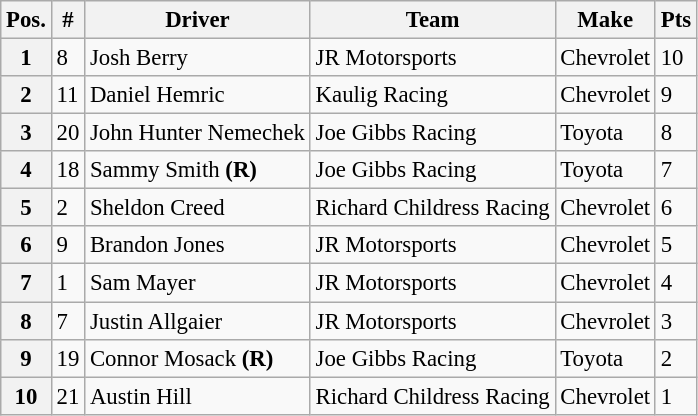<table class="wikitable" style="font-size:95%">
<tr>
<th>Pos.</th>
<th>#</th>
<th>Driver</th>
<th>Team</th>
<th>Make</th>
<th>Pts</th>
</tr>
<tr>
<th>1</th>
<td>8</td>
<td>Josh Berry</td>
<td>JR Motorsports</td>
<td>Chevrolet</td>
<td>10</td>
</tr>
<tr>
<th>2</th>
<td>11</td>
<td>Daniel Hemric</td>
<td>Kaulig Racing</td>
<td>Chevrolet</td>
<td>9</td>
</tr>
<tr>
<th>3</th>
<td>20</td>
<td>John Hunter Nemechek</td>
<td>Joe Gibbs Racing</td>
<td>Toyota</td>
<td>8</td>
</tr>
<tr>
<th>4</th>
<td>18</td>
<td>Sammy Smith <strong>(R)</strong></td>
<td>Joe Gibbs Racing</td>
<td>Toyota</td>
<td>7</td>
</tr>
<tr>
<th>5</th>
<td>2</td>
<td>Sheldon Creed</td>
<td>Richard Childress Racing</td>
<td>Chevrolet</td>
<td>6</td>
</tr>
<tr>
<th>6</th>
<td>9</td>
<td>Brandon Jones</td>
<td>JR Motorsports</td>
<td>Chevrolet</td>
<td>5</td>
</tr>
<tr>
<th>7</th>
<td>1</td>
<td>Sam Mayer</td>
<td>JR Motorsports</td>
<td>Chevrolet</td>
<td>4</td>
</tr>
<tr>
<th>8</th>
<td>7</td>
<td>Justin Allgaier</td>
<td>JR Motorsports</td>
<td>Chevrolet</td>
<td>3</td>
</tr>
<tr>
<th>9</th>
<td>19</td>
<td>Connor Mosack <strong>(R)</strong></td>
<td>Joe Gibbs Racing</td>
<td>Toyota</td>
<td>2</td>
</tr>
<tr>
<th>10</th>
<td>21</td>
<td>Austin Hill</td>
<td>Richard Childress Racing</td>
<td>Chevrolet</td>
<td>1</td>
</tr>
</table>
